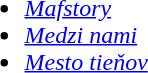<table width="100%">
<tr>
<td width="50%" valign="top"><br><ul><li><em><a href='#'>Mafstory</a></em></li><li><em><a href='#'>Medzi nami</a></em></li><li><em><a href='#'>Mesto tieňov</a></em></li></ul></td>
</tr>
</table>
